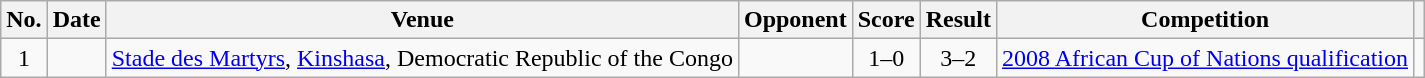<table class="wikitable sortable">
<tr>
<th scope="col">No.</th>
<th scope="col">Date</th>
<th scope="col">Venue</th>
<th scope="col">Opponent</th>
<th scope="col">Score</th>
<th scope="col">Result</th>
<th scope="col">Competition</th>
<th scope="col" class="unsortable"></th>
</tr>
<tr>
<td style="text-align:center">1</td>
<td></td>
<td><a href='#'>Stade des Martyrs</a>, <a href='#'>Kinshasa</a>, Democratic Republic of the Congo</td>
<td></td>
<td style="text-align:center">1–0</td>
<td style="text-align:center">3–2</td>
<td><a href='#'>2008 African Cup of Nations qualification</a></td>
<td></td>
</tr>
</table>
